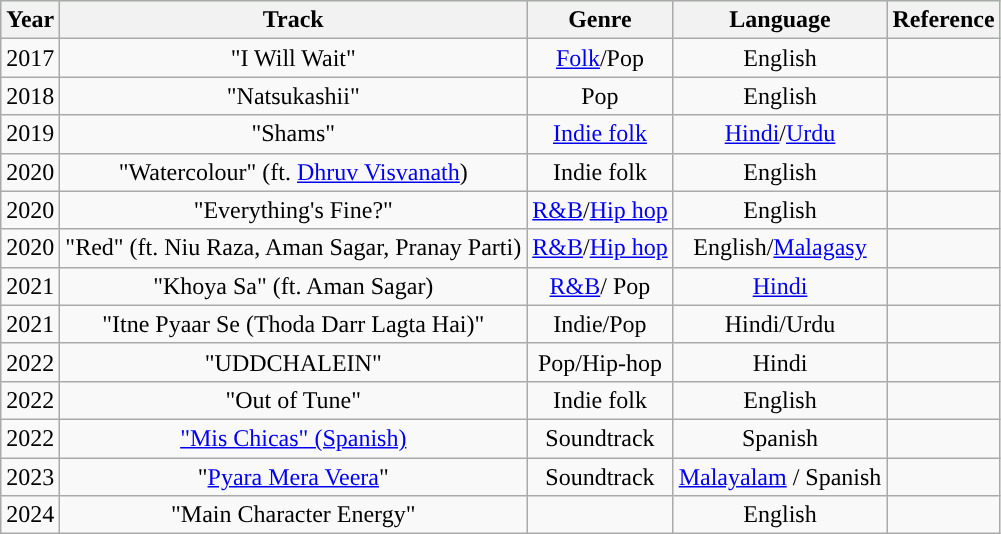<table class="wikitable" style="text-align:center;">
<tr style="background:#cfc;">
<th>Year</th>
<th>Track</th>
<th>Genre</th>
<th>Language</th>
<th>Reference</th>
</tr>
<tr>
<td>2017</td>
<td>"I Will Wait"</td>
<td><a href='#'>Folk</a>/Pop</td>
<td>English</td>
<td></td>
</tr>
<tr>
<td>2018</td>
<td>"Natsukashii"</td>
<td>Pop</td>
<td>English</td>
<td></td>
</tr>
<tr>
<td>2019</td>
<td>"Shams"</td>
<td><a href='#'>Indie folk</a></td>
<td><a href='#'>Hindi</a>/<a href='#'>Urdu</a></td>
<td></td>
</tr>
<tr>
<td>2020</td>
<td>"Watercolour" (ft. <a href='#'>Dhruv Visvanath</a>)</td>
<td>Indie folk</td>
<td>English</td>
<td></td>
</tr>
<tr>
<td>2020</td>
<td>"Everything's Fine?"</td>
<td><a href='#'>R&B</a>/<a href='#'>Hip hop</a></td>
<td>English</td>
<td></td>
</tr>
<tr>
<td>2020</td>
<td>"Red" (ft. Niu Raza, Aman Sagar, Pranay Parti)</td>
<td><a href='#'>R&B</a>/<a href='#'>Hip hop</a></td>
<td>English/<a href='#'>Malagasy</a></td>
<td></td>
</tr>
<tr>
<td>2021</td>
<td>"Khoya Sa" (ft. Aman Sagar)</td>
<td><a href='#'>R&B</a>/ Pop</td>
<td><a href='#'>Hindi</a></td>
<td></td>
</tr>
<tr>
<td>2021</td>
<td>"Itne Pyaar Se (Thoda Darr Lagta Hai)"</td>
<td>Indie/Pop</td>
<td>Hindi/Urdu</td>
<td></td>
</tr>
<tr>
<td>2022</td>
<td>"UDDCHALEIN"</td>
<td>Pop/Hip-hop</td>
<td>Hindi</td>
<td></td>
</tr>
<tr>
<td>2022</td>
<td>"Out of Tune"</td>
<td>Indie folk</td>
<td>English</td>
<td></td>
</tr>
<tr>
<td>2022</td>
<td><a href='#'>"Mis Chicas" (Spanish)</a></td>
<td>Soundtrack</td>
<td>Spanish</td>
<td></td>
</tr>
<tr>
<td>2023</td>
<td>"<a href='#'>Pyara Mera Veera</a>"</td>
<td>Soundtrack</td>
<td><a href='#'>Malayalam</a> / Spanish</td>
<td></td>
</tr>
<tr>
<td>2024</td>
<td>"Main Character Energy"</td>
<td></td>
<td>English</td>
<td></td>
</tr>
</table>
